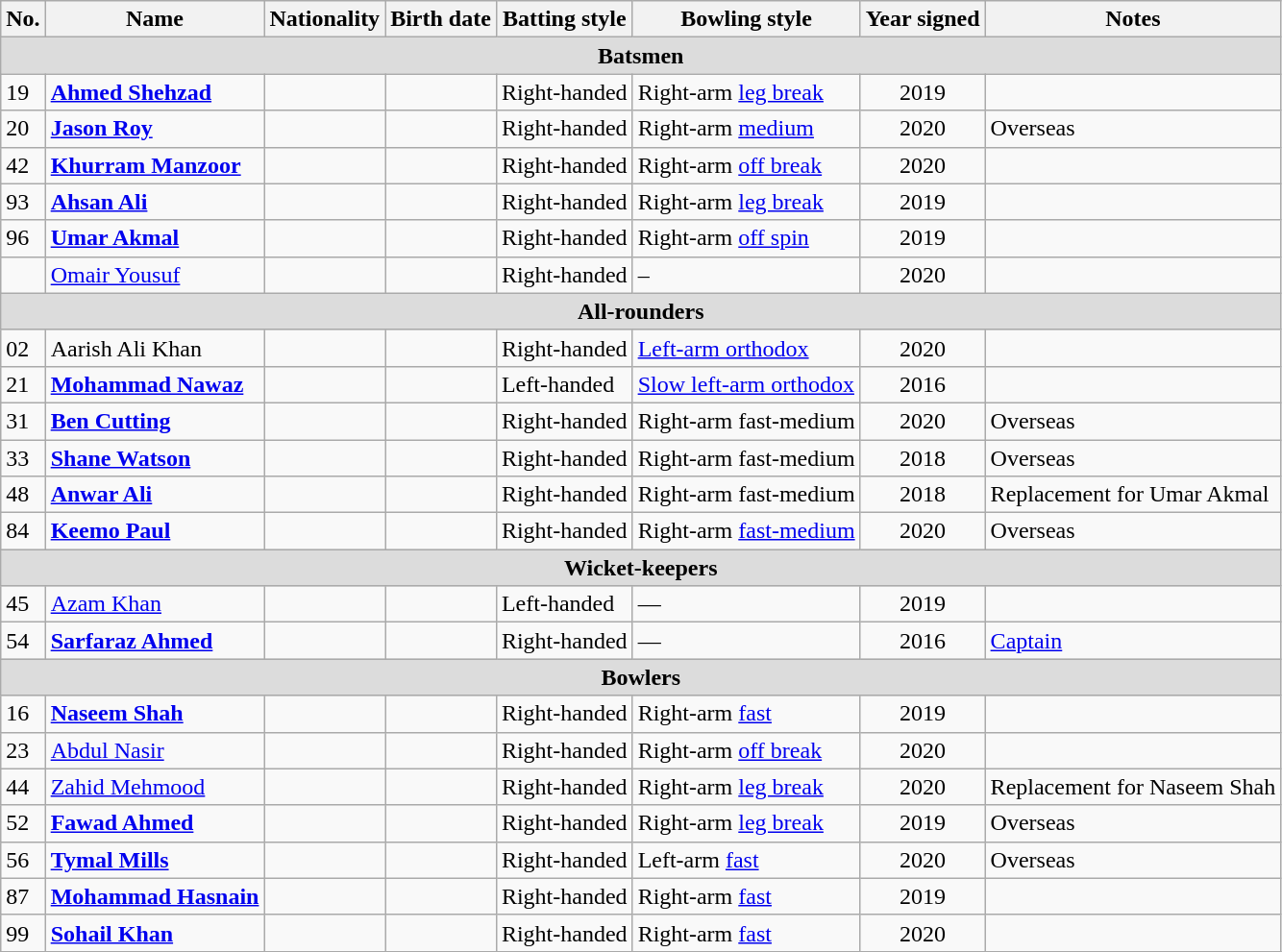<table class="wikitable">
<tr>
<th>No.</th>
<th>Name</th>
<th>Nationality</th>
<th>Birth date</th>
<th>Batting style</th>
<th>Bowling style</th>
<th>Year signed</th>
<th>Notes</th>
</tr>
<tr>
<th colspan="9"  style="background:#dcdcdc; text-align:center;">Batsmen</th>
</tr>
<tr>
<td>19</td>
<td><strong><a href='#'>Ahmed Shehzad</a></strong></td>
<td></td>
<td></td>
<td>Right-handed</td>
<td>Right-arm <a href='#'>leg break</a></td>
<td style="text-align:center;">2019</td>
<td></td>
</tr>
<tr>
<td>20</td>
<td><strong><a href='#'>Jason Roy</a></strong></td>
<td></td>
<td></td>
<td>Right-handed</td>
<td>Right-arm <a href='#'>medium</a></td>
<td style="text-align:center;">2020</td>
<td>Overseas</td>
</tr>
<tr>
<td>42</td>
<td><strong><a href='#'>Khurram Manzoor</a></strong></td>
<td></td>
<td></td>
<td>Right-handed</td>
<td>Right-arm <a href='#'>off break</a></td>
<td style="text-align:center;">2020</td>
<td></td>
</tr>
<tr>
<td>93</td>
<td><strong> <a href='#'>Ahsan Ali</a></strong></td>
<td></td>
<td></td>
<td>Right-handed</td>
<td>Right-arm <a href='#'>leg break</a></td>
<td style="text-align:center;">2019</td>
<td></td>
</tr>
<tr>
<td>96</td>
<td><strong><a href='#'>Umar Akmal</a></strong></td>
<td></td>
<td></td>
<td>Right-handed</td>
<td>Right-arm <a href='#'>off spin</a></td>
<td style="text-align:center;">2019</td>
<td></td>
</tr>
<tr>
<td></td>
<td><a href='#'>Omair Yousuf</a></td>
<td></td>
<td></td>
<td>Right-handed</td>
<td>–</td>
<td style="text-align:center;">2020</td>
<td></td>
</tr>
<tr>
<th colspan="9"  style="background:#dcdcdc; text-align:center;">All-rounders</th>
</tr>
<tr>
<td>02</td>
<td>Aarish Ali Khan</td>
<td></td>
<td></td>
<td>Right-handed</td>
<td><a href='#'>Left-arm orthodox</a></td>
<td style="text-align:center;">2020</td>
<td></td>
</tr>
<tr>
<td>21</td>
<td><strong><a href='#'>Mohammad Nawaz</a></strong></td>
<td></td>
<td></td>
<td>Left-handed</td>
<td><a href='#'>Slow left-arm orthodox</a></td>
<td style="text-align:center;">2016</td>
<td></td>
</tr>
<tr>
<td>31</td>
<td><strong><a href='#'>Ben Cutting</a></strong></td>
<td></td>
<td></td>
<td>Right-handed</td>
<td>Right-arm fast-medium</td>
<td style="text-align:center;">2020</td>
<td>Overseas</td>
</tr>
<tr>
<td>33</td>
<td><strong><a href='#'>Shane Watson</a></strong></td>
<td></td>
<td></td>
<td>Right-handed</td>
<td>Right-arm fast-medium</td>
<td style="text-align:center;">2018</td>
<td>Overseas</td>
</tr>
<tr>
<td>48</td>
<td><strong><a href='#'>Anwar Ali</a></strong></td>
<td></td>
<td></td>
<td>Right-handed</td>
<td>Right-arm fast-medium</td>
<td style="text-align:center;">2018</td>
<td>Replacement for Umar Akmal</td>
</tr>
<tr>
<td>84</td>
<td><strong><a href='#'>Keemo Paul</a></strong></td>
<td></td>
<td></td>
<td>Right-handed</td>
<td>Right-arm <a href='#'>fast-medium</a></td>
<td style="text-align:center;">2020</td>
<td>Overseas</td>
</tr>
<tr>
<th colspan="9"  style="background:#dcdcdc; text-align:center;">Wicket-keepers</th>
</tr>
<tr>
<td>45</td>
<td><a href='#'>Azam Khan</a></td>
<td></td>
<td></td>
<td>Left-handed</td>
<td>—</td>
<td style="text-align:center;">2019</td>
<td></td>
</tr>
<tr>
<td>54</td>
<td><strong><a href='#'>Sarfaraz Ahmed</a></strong></td>
<td></td>
<td></td>
<td>Right-handed</td>
<td>—</td>
<td style="text-align:center;">2016</td>
<td><a href='#'>Captain</a></td>
</tr>
<tr>
<th colspan="9"  style="background:#dcdcdc; text-align:center;">Bowlers</th>
</tr>
<tr>
<td>16</td>
<td><strong><a href='#'>Naseem Shah</a></strong></td>
<td></td>
<td></td>
<td>Right-handed</td>
<td>Right-arm <a href='#'>fast</a></td>
<td style="text-align:center;">2019</td>
<td></td>
</tr>
<tr>
<td>23</td>
<td><a href='#'>Abdul Nasir</a></td>
<td></td>
<td></td>
<td>Right-handed</td>
<td>Right-arm <a href='#'>off break</a></td>
<td style="text-align:center;">2020</td>
<td></td>
</tr>
<tr>
<td>44</td>
<td><a href='#'>Zahid Mehmood</a></td>
<td></td>
<td></td>
<td>Right-handed</td>
<td>Right-arm <a href='#'>leg break</a></td>
<td style="text-align:center;">2020</td>
<td>Replacement for Naseem Shah</td>
</tr>
<tr>
<td>52</td>
<td><strong><a href='#'>Fawad Ahmed</a></strong></td>
<td></td>
<td></td>
<td>Right-handed</td>
<td>Right-arm <a href='#'>leg break</a></td>
<td style="text-align:center;">2019</td>
<td>Overseas</td>
</tr>
<tr>
<td>56</td>
<td><strong><a href='#'>Tymal Mills</a></strong></td>
<td></td>
<td></td>
<td>Right-handed</td>
<td>Left-arm <a href='#'>fast</a></td>
<td style="text-align:center;">2020</td>
<td>Overseas</td>
</tr>
<tr>
<td>87</td>
<td><strong><a href='#'>Mohammad Hasnain</a></strong></td>
<td></td>
<td></td>
<td>Right-handed</td>
<td>Right-arm <a href='#'>fast</a></td>
<td style="text-align:center;">2019</td>
<td></td>
</tr>
<tr>
<td>99</td>
<td><strong><a href='#'>Sohail Khan</a></strong></td>
<td></td>
<td></td>
<td>Right-handed</td>
<td>Right-arm <a href='#'>fast</a></td>
<td style="text-align:center;">2020</td>
<td></td>
</tr>
<tr>
</tr>
</table>
